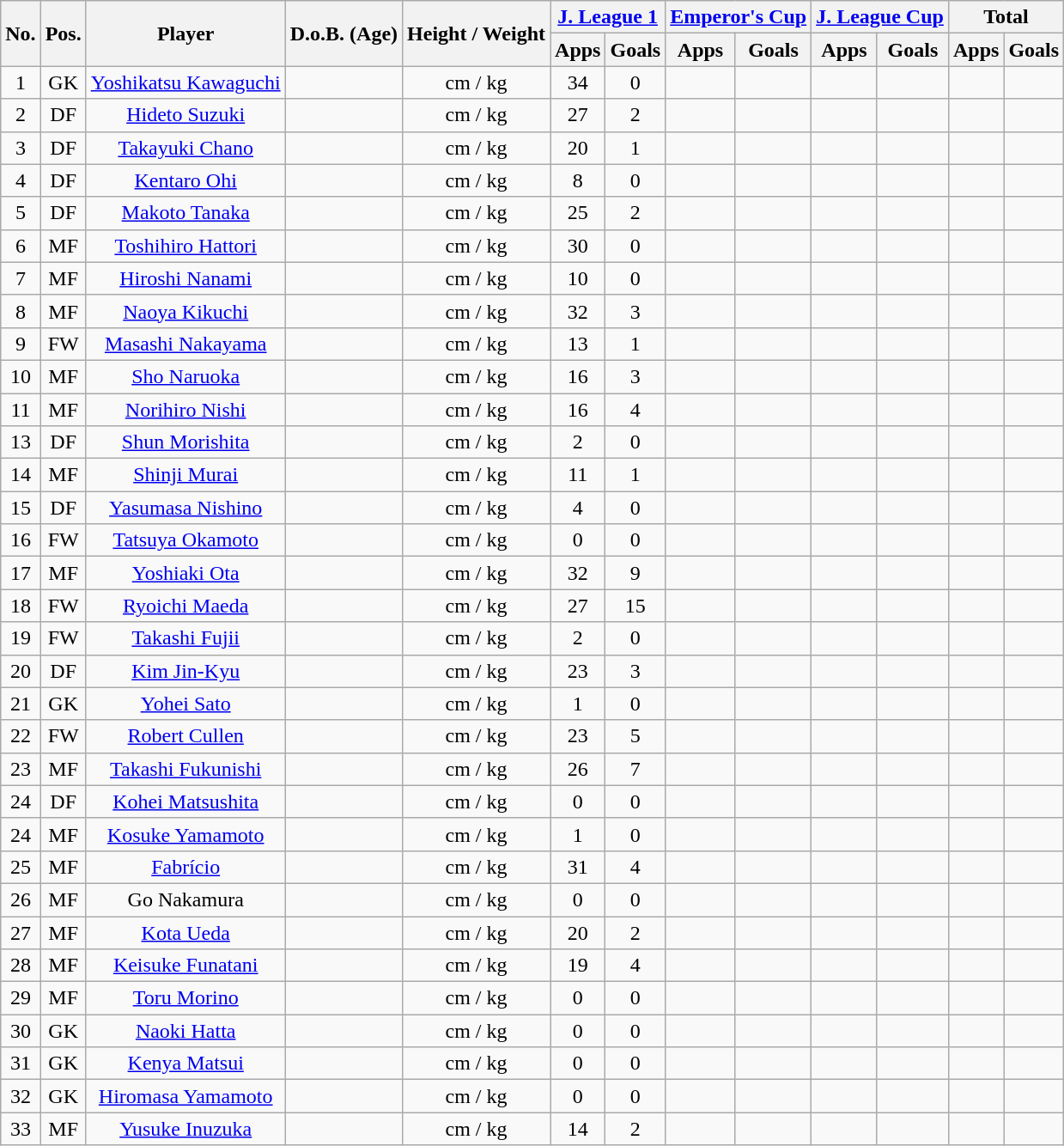<table class="wikitable" style="text-align:center;">
<tr>
<th rowspan="2">No.</th>
<th rowspan="2">Pos.</th>
<th rowspan="2">Player</th>
<th rowspan="2">D.o.B. (Age)</th>
<th rowspan="2">Height / Weight</th>
<th colspan="2"><a href='#'>J. League 1</a></th>
<th colspan="2"><a href='#'>Emperor's Cup</a></th>
<th colspan="2"><a href='#'>J. League Cup</a></th>
<th colspan="2">Total</th>
</tr>
<tr>
<th>Apps</th>
<th>Goals</th>
<th>Apps</th>
<th>Goals</th>
<th>Apps</th>
<th>Goals</th>
<th>Apps</th>
<th>Goals</th>
</tr>
<tr>
<td>1</td>
<td>GK</td>
<td><a href='#'>Yoshikatsu Kawaguchi</a></td>
<td></td>
<td>cm / kg</td>
<td>34</td>
<td>0</td>
<td></td>
<td></td>
<td></td>
<td></td>
<td></td>
<td></td>
</tr>
<tr>
<td>2</td>
<td>DF</td>
<td><a href='#'>Hideto Suzuki</a></td>
<td></td>
<td>cm / kg</td>
<td>27</td>
<td>2</td>
<td></td>
<td></td>
<td></td>
<td></td>
<td></td>
<td></td>
</tr>
<tr>
<td>3</td>
<td>DF</td>
<td><a href='#'>Takayuki Chano</a></td>
<td></td>
<td>cm / kg</td>
<td>20</td>
<td>1</td>
<td></td>
<td></td>
<td></td>
<td></td>
<td></td>
<td></td>
</tr>
<tr>
<td>4</td>
<td>DF</td>
<td><a href='#'>Kentaro Ohi</a></td>
<td></td>
<td>cm / kg</td>
<td>8</td>
<td>0</td>
<td></td>
<td></td>
<td></td>
<td></td>
<td></td>
<td></td>
</tr>
<tr>
<td>5</td>
<td>DF</td>
<td><a href='#'>Makoto Tanaka</a></td>
<td></td>
<td>cm / kg</td>
<td>25</td>
<td>2</td>
<td></td>
<td></td>
<td></td>
<td></td>
<td></td>
<td></td>
</tr>
<tr>
<td>6</td>
<td>MF</td>
<td><a href='#'>Toshihiro Hattori</a></td>
<td></td>
<td>cm / kg</td>
<td>30</td>
<td>0</td>
<td></td>
<td></td>
<td></td>
<td></td>
<td></td>
<td></td>
</tr>
<tr>
<td>7</td>
<td>MF</td>
<td><a href='#'>Hiroshi Nanami</a></td>
<td></td>
<td>cm / kg</td>
<td>10</td>
<td>0</td>
<td></td>
<td></td>
<td></td>
<td></td>
<td></td>
<td></td>
</tr>
<tr>
<td>8</td>
<td>MF</td>
<td><a href='#'>Naoya Kikuchi</a></td>
<td></td>
<td>cm / kg</td>
<td>32</td>
<td>3</td>
<td></td>
<td></td>
<td></td>
<td></td>
<td></td>
<td></td>
</tr>
<tr>
<td>9</td>
<td>FW</td>
<td><a href='#'>Masashi Nakayama</a></td>
<td></td>
<td>cm / kg</td>
<td>13</td>
<td>1</td>
<td></td>
<td></td>
<td></td>
<td></td>
<td></td>
<td></td>
</tr>
<tr>
<td>10</td>
<td>MF</td>
<td><a href='#'>Sho Naruoka</a></td>
<td></td>
<td>cm / kg</td>
<td>16</td>
<td>3</td>
<td></td>
<td></td>
<td></td>
<td></td>
<td></td>
<td></td>
</tr>
<tr>
<td>11</td>
<td>MF</td>
<td><a href='#'>Norihiro Nishi</a></td>
<td></td>
<td>cm / kg</td>
<td>16</td>
<td>4</td>
<td></td>
<td></td>
<td></td>
<td></td>
<td></td>
<td></td>
</tr>
<tr>
<td>13</td>
<td>DF</td>
<td><a href='#'>Shun Morishita</a></td>
<td></td>
<td>cm / kg</td>
<td>2</td>
<td>0</td>
<td></td>
<td></td>
<td></td>
<td></td>
<td></td>
<td></td>
</tr>
<tr>
<td>14</td>
<td>MF</td>
<td><a href='#'>Shinji Murai</a></td>
<td></td>
<td>cm / kg</td>
<td>11</td>
<td>1</td>
<td></td>
<td></td>
<td></td>
<td></td>
<td></td>
<td></td>
</tr>
<tr>
<td>15</td>
<td>DF</td>
<td><a href='#'>Yasumasa Nishino</a></td>
<td></td>
<td>cm / kg</td>
<td>4</td>
<td>0</td>
<td></td>
<td></td>
<td></td>
<td></td>
<td></td>
<td></td>
</tr>
<tr>
<td>16</td>
<td>FW</td>
<td><a href='#'>Tatsuya Okamoto</a></td>
<td></td>
<td>cm / kg</td>
<td>0</td>
<td>0</td>
<td></td>
<td></td>
<td></td>
<td></td>
<td></td>
<td></td>
</tr>
<tr>
<td>17</td>
<td>MF</td>
<td><a href='#'>Yoshiaki Ota</a></td>
<td></td>
<td>cm / kg</td>
<td>32</td>
<td>9</td>
<td></td>
<td></td>
<td></td>
<td></td>
<td></td>
<td></td>
</tr>
<tr>
<td>18</td>
<td>FW</td>
<td><a href='#'>Ryoichi Maeda</a></td>
<td></td>
<td>cm / kg</td>
<td>27</td>
<td>15</td>
<td></td>
<td></td>
<td></td>
<td></td>
<td></td>
<td></td>
</tr>
<tr>
<td>19</td>
<td>FW</td>
<td><a href='#'>Takashi Fujii</a></td>
<td></td>
<td>cm / kg</td>
<td>2</td>
<td>0</td>
<td></td>
<td></td>
<td></td>
<td></td>
<td></td>
<td></td>
</tr>
<tr>
<td>20</td>
<td>DF</td>
<td><a href='#'>Kim Jin-Kyu</a></td>
<td></td>
<td>cm / kg</td>
<td>23</td>
<td>3</td>
<td></td>
<td></td>
<td></td>
<td></td>
<td></td>
<td></td>
</tr>
<tr>
<td>21</td>
<td>GK</td>
<td><a href='#'>Yohei Sato</a></td>
<td></td>
<td>cm / kg</td>
<td>1</td>
<td>0</td>
<td></td>
<td></td>
<td></td>
<td></td>
<td></td>
<td></td>
</tr>
<tr>
<td>22</td>
<td>FW</td>
<td><a href='#'>Robert Cullen</a></td>
<td></td>
<td>cm / kg</td>
<td>23</td>
<td>5</td>
<td></td>
<td></td>
<td></td>
<td></td>
<td></td>
<td></td>
</tr>
<tr>
<td>23</td>
<td>MF</td>
<td><a href='#'>Takashi Fukunishi</a></td>
<td></td>
<td>cm / kg</td>
<td>26</td>
<td>7</td>
<td></td>
<td></td>
<td></td>
<td></td>
<td></td>
<td></td>
</tr>
<tr>
<td>24</td>
<td>DF</td>
<td><a href='#'>Kohei Matsushita</a></td>
<td></td>
<td>cm / kg</td>
<td>0</td>
<td>0</td>
<td></td>
<td></td>
<td></td>
<td></td>
<td></td>
<td></td>
</tr>
<tr>
<td>24</td>
<td>MF</td>
<td><a href='#'>Kosuke Yamamoto</a></td>
<td></td>
<td>cm / kg</td>
<td>1</td>
<td>0</td>
<td></td>
<td></td>
<td></td>
<td></td>
<td></td>
<td></td>
</tr>
<tr>
<td>25</td>
<td>MF</td>
<td><a href='#'>Fabrício</a></td>
<td></td>
<td>cm / kg</td>
<td>31</td>
<td>4</td>
<td></td>
<td></td>
<td></td>
<td></td>
<td></td>
<td></td>
</tr>
<tr>
<td>26</td>
<td>MF</td>
<td>Go Nakamura</td>
<td></td>
<td>cm / kg</td>
<td>0</td>
<td>0</td>
<td></td>
<td></td>
<td></td>
<td></td>
<td></td>
<td></td>
</tr>
<tr>
<td>27</td>
<td>MF</td>
<td><a href='#'>Kota Ueda</a></td>
<td></td>
<td>cm / kg</td>
<td>20</td>
<td>2</td>
<td></td>
<td></td>
<td></td>
<td></td>
<td></td>
<td></td>
</tr>
<tr>
<td>28</td>
<td>MF</td>
<td><a href='#'>Keisuke Funatani</a></td>
<td></td>
<td>cm / kg</td>
<td>19</td>
<td>4</td>
<td></td>
<td></td>
<td></td>
<td></td>
<td></td>
<td></td>
</tr>
<tr>
<td>29</td>
<td>MF</td>
<td><a href='#'>Toru Morino</a></td>
<td></td>
<td>cm / kg</td>
<td>0</td>
<td>0</td>
<td></td>
<td></td>
<td></td>
<td></td>
<td></td>
<td></td>
</tr>
<tr>
<td>30</td>
<td>GK</td>
<td><a href='#'>Naoki Hatta</a></td>
<td></td>
<td>cm / kg</td>
<td>0</td>
<td>0</td>
<td></td>
<td></td>
<td></td>
<td></td>
<td></td>
<td></td>
</tr>
<tr>
<td>31</td>
<td>GK</td>
<td><a href='#'>Kenya Matsui</a></td>
<td></td>
<td>cm / kg</td>
<td>0</td>
<td>0</td>
<td></td>
<td></td>
<td></td>
<td></td>
<td></td>
<td></td>
</tr>
<tr>
<td>32</td>
<td>GK</td>
<td><a href='#'>Hiromasa Yamamoto</a></td>
<td></td>
<td>cm / kg</td>
<td>0</td>
<td>0</td>
<td></td>
<td></td>
<td></td>
<td></td>
<td></td>
<td></td>
</tr>
<tr>
<td>33</td>
<td>MF</td>
<td><a href='#'>Yusuke Inuzuka</a></td>
<td></td>
<td>cm / kg</td>
<td>14</td>
<td>2</td>
<td></td>
<td></td>
<td></td>
<td></td>
<td></td>
<td></td>
</tr>
</table>
